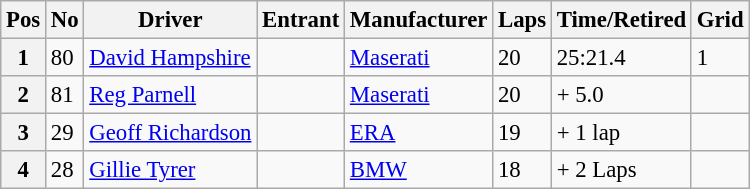<table class="wikitable" style="font-size: 95%;">
<tr>
<th>Pos</th>
<th>No</th>
<th>Driver</th>
<th>Entrant</th>
<th>Manufacturer</th>
<th>Laps</th>
<th>Time/Retired</th>
<th>Grid</th>
</tr>
<tr>
<th>1</th>
<td>80</td>
<td> <a href='#'>David Hampshire</a></td>
<td></td>
<td><a href='#'>Maserati</a></td>
<td>20</td>
<td>25:21.4</td>
<td>1</td>
</tr>
<tr>
<th>2</th>
<td>81</td>
<td> <a href='#'>Reg Parnell</a></td>
<td></td>
<td><a href='#'>Maserati</a></td>
<td>20</td>
<td>+ 5.0</td>
<td></td>
</tr>
<tr>
<th>3</th>
<td>29</td>
<td> <a href='#'>Geoff Richardson</a></td>
<td></td>
<td><a href='#'>ERA</a></td>
<td>19</td>
<td>+ 1 lap</td>
<td></td>
</tr>
<tr>
<th>4</th>
<td>28</td>
<td> <a href='#'>Gillie Tyrer</a></td>
<td></td>
<td><a href='#'>BMW</a></td>
<td>18</td>
<td>+ 2 Laps</td>
<td></td>
</tr>
</table>
